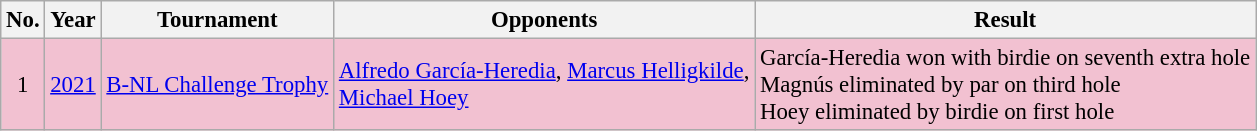<table class="wikitable" style="font-size:95%;">
<tr>
<th>No.</th>
<th>Year</th>
<th>Tournament</th>
<th>Opponents</th>
<th>Result</th>
</tr>
<tr style="background:#F2C1D1;">
<td align=center>1</td>
<td><a href='#'>2021</a></td>
<td><a href='#'>B-NL Challenge Trophy</a></td>
<td> <a href='#'>Alfredo García-Heredia</a>,  <a href='#'>Marcus Helligkilde</a>,<br> <a href='#'>Michael Hoey</a></td>
<td>García-Heredia won with birdie on seventh extra hole<br>Magnús eliminated by par on third hole<br>Hoey eliminated by birdie on first hole</td>
</tr>
</table>
